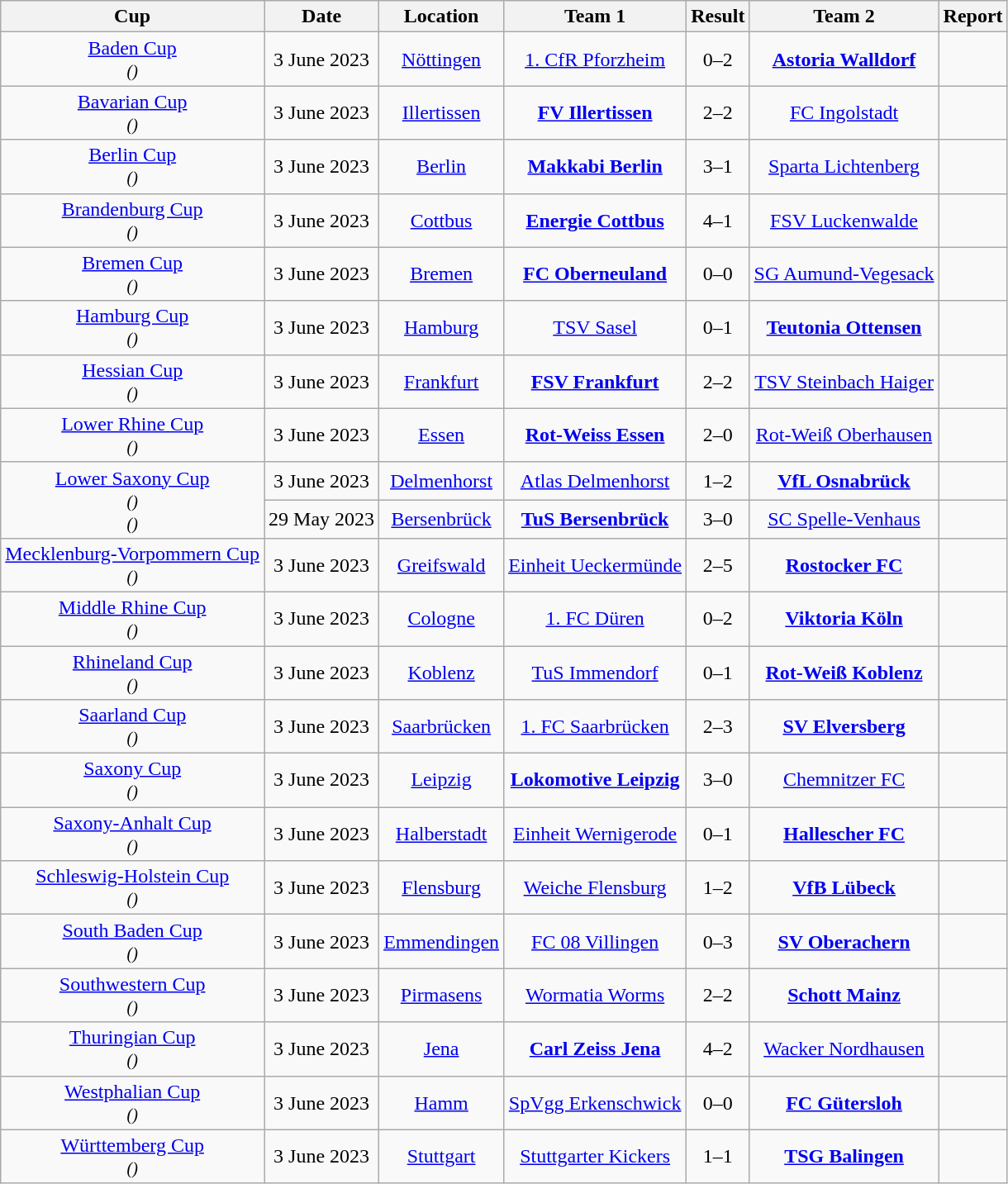<table class="wikitable" style="text-align: center;">
<tr>
<th>Cup</th>
<th>Date</th>
<th>Location</th>
<th>Team 1</th>
<th>Result</th>
<th>Team 2</th>
<th>Report</th>
</tr>
<tr>
<td><a href='#'>Baden Cup</a><br><small><em>()</em></small></td>
<td>3 June 2023</td>
<td><a href='#'>Nöttingen</a></td>
<td><a href='#'>1. CfR Pforzheim</a></td>
<td>0–2</td>
<td><strong><a href='#'>Astoria Walldorf</a></strong></td>
<td></td>
</tr>
<tr>
<td><a href='#'>Bavarian Cup</a><br><small><em>()</em></small></td>
<td>3 June 2023</td>
<td><a href='#'>Illertissen</a></td>
<td><strong><a href='#'>FV Illertissen</a></strong></td>
<td>2–2<br></td>
<td><a href='#'>FC Ingolstadt</a></td>
<td></td>
</tr>
<tr>
<td><a href='#'>Berlin Cup</a><br><small><em>()</em></small></td>
<td>3 June 2023</td>
<td><a href='#'>Berlin</a></td>
<td><strong><a href='#'>Makkabi Berlin</a></strong></td>
<td>3–1 </td>
<td><a href='#'>Sparta Lichtenberg</a></td>
<td></td>
</tr>
<tr>
<td><a href='#'>Brandenburg Cup</a><br><small><em>()</em></small></td>
<td>3 June 2023</td>
<td><a href='#'>Cottbus</a></td>
<td><strong><a href='#'>Energie Cottbus</a></strong></td>
<td>4–1</td>
<td><a href='#'>FSV Luckenwalde</a></td>
<td></td>
</tr>
<tr>
<td><a href='#'>Bremen Cup</a><br><small><em>()</em></small></td>
<td>3 June 2023</td>
<td><a href='#'>Bremen</a></td>
<td><strong><a href='#'>FC Oberneuland</a></strong></td>
<td>0–0<br></td>
<td><a href='#'>SG Aumund-Vegesack</a></td>
<td></td>
</tr>
<tr>
<td><a href='#'>Hamburg Cup</a><br><small><em>()</em></small></td>
<td>3 June 2023</td>
<td><a href='#'>Hamburg</a></td>
<td><a href='#'>TSV Sasel</a></td>
<td>0–1</td>
<td><strong><a href='#'>Teutonia Ottensen</a></strong></td>
<td></td>
</tr>
<tr>
<td><a href='#'>Hessian Cup</a><br><small><em>()</em></small></td>
<td>3 June 2023</td>
<td><a href='#'>Frankfurt</a></td>
<td><strong><a href='#'>FSV Frankfurt</a></strong></td>
<td>2–2<br></td>
<td><a href='#'>TSV Steinbach Haiger</a></td>
<td></td>
</tr>
<tr>
<td><a href='#'>Lower Rhine Cup</a><br><small><em>()</em></small></td>
<td>3 June 2023</td>
<td><a href='#'>Essen</a></td>
<td><strong><a href='#'>Rot-Weiss Essen</a></strong></td>
<td>2–0</td>
<td><a href='#'>Rot-Weiß Oberhausen</a></td>
<td></td>
</tr>
<tr>
<td rowspan=2><a href='#'>Lower Saxony Cup</a><br><small><em>()<br>()</em></small></td>
<td>3 June 2023</td>
<td><a href='#'>Delmenhorst</a></td>
<td><a href='#'>Atlas Delmenhorst</a></td>
<td>1–2</td>
<td><strong><a href='#'>VfL Osnabrück</a></strong></td>
<td></td>
</tr>
<tr>
<td>29 May 2023</td>
<td><a href='#'>Bersenbrück</a></td>
<td><strong><a href='#'>TuS Bersenbrück</a></strong></td>
<td>3–0</td>
<td><a href='#'>SC Spelle-Venhaus</a></td>
<td></td>
</tr>
<tr>
<td><a href='#'>Mecklenburg-Vorpommern Cup</a><br><small><em>()</em></small></td>
<td>3 June 2023</td>
<td><a href='#'>Greifswald</a></td>
<td><a href='#'>Einheit Ueckermünde</a></td>
<td>2–5</td>
<td><strong><a href='#'>Rostocker FC</a></strong></td>
<td></td>
</tr>
<tr>
<td><a href='#'>Middle Rhine Cup</a><br><small><em>()</em></small></td>
<td>3 June 2023</td>
<td><a href='#'>Cologne</a></td>
<td><a href='#'>1. FC Düren</a></td>
<td>0–2</td>
<td><strong><a href='#'>Viktoria Köln</a></strong></td>
<td></td>
</tr>
<tr>
<td><a href='#'>Rhineland Cup</a><br><small><em>()</em></small></td>
<td>3 June 2023</td>
<td><a href='#'>Koblenz</a></td>
<td><a href='#'>TuS Immendorf</a></td>
<td>0–1</td>
<td><strong><a href='#'>Rot-Weiß Koblenz</a></strong></td>
<td></td>
</tr>
<tr>
<td><a href='#'>Saarland Cup</a><br><small><em>()</em></small></td>
<td>3 June 2023</td>
<td><a href='#'>Saarbrücken</a></td>
<td><a href='#'>1. FC Saarbrücken</a></td>
<td>2–3</td>
<td><strong><a href='#'>SV Elversberg</a></strong></td>
<td></td>
</tr>
<tr>
<td><a href='#'>Saxony Cup</a><br><small><em>()</em></small></td>
<td>3 June 2023</td>
<td><a href='#'>Leipzig</a></td>
<td><strong><a href='#'>Lokomotive Leipzig</a></strong></td>
<td>3–0</td>
<td><a href='#'>Chemnitzer FC</a></td>
<td></td>
</tr>
<tr>
<td><a href='#'>Saxony-Anhalt Cup</a><br><small><em>()</em></small></td>
<td>3 June 2023</td>
<td><a href='#'>Halberstadt</a></td>
<td><a href='#'>Einheit Wernigerode</a></td>
<td>0–1</td>
<td><strong><a href='#'>Hallescher FC</a></strong></td>
<td></td>
</tr>
<tr>
<td><a href='#'>Schleswig-Holstein Cup</a><br><small><em>()</em></small></td>
<td>3 June 2023</td>
<td><a href='#'>Flensburg</a></td>
<td><a href='#'>Weiche Flensburg</a></td>
<td>1–2</td>
<td><strong><a href='#'>VfB Lübeck</a></strong></td>
<td></td>
</tr>
<tr>
<td><a href='#'>South Baden Cup</a><br><small><em>()</em></small></td>
<td>3 June 2023</td>
<td><a href='#'>Emmendingen</a></td>
<td><a href='#'>FC 08 Villingen</a></td>
<td>0–3</td>
<td><strong><a href='#'>SV Oberachern</a></strong></td>
<td></td>
</tr>
<tr>
<td><a href='#'>Southwestern Cup</a><br><small><em>()</em></small></td>
<td>3 June 2023</td>
<td><a href='#'>Pirmasens</a></td>
<td><a href='#'>Wormatia Worms</a></td>
<td>2–2 <br></td>
<td><strong><a href='#'>Schott Mainz</a></strong></td>
<td></td>
</tr>
<tr>
<td><a href='#'>Thuringian Cup</a><br><small><em>()</em></small></td>
<td>3 June 2023</td>
<td><a href='#'>Jena</a></td>
<td><strong><a href='#'>Carl Zeiss Jena</a></strong></td>
<td>4–2</td>
<td><a href='#'>Wacker Nordhausen</a></td>
<td></td>
</tr>
<tr>
<td><a href='#'>Westphalian Cup</a><br><small><em>()</em></small></td>
<td>3 June 2023</td>
<td><a href='#'>Hamm</a></td>
<td><a href='#'>SpVgg Erkenschwick</a></td>
<td>0–0<br></td>
<td><strong><a href='#'>FC Gütersloh</a></strong></td>
<td></td>
</tr>
<tr>
<td><a href='#'>Württemberg Cup</a><br><small><em>()</em></small></td>
<td>3 June 2023</td>
<td><a href='#'>Stuttgart</a></td>
<td><a href='#'>Stuttgarter Kickers</a></td>
<td>1–1 <br></td>
<td><strong><a href='#'>TSG Balingen</a></strong></td>
<td></td>
</tr>
</table>
